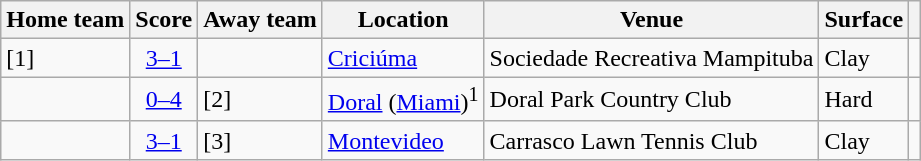<table class="wikitable">
<tr>
<th>Home team</th>
<th>Score</th>
<th>Away team</th>
<th>Location</th>
<th>Venue</th>
<th>Surface</th>
<th></th>
</tr>
<tr>
<td><strong></strong> [1]</td>
<td style="text-align:center;"><a href='#'>3–1</a></td>
<td></td>
<td><a href='#'>Criciúma</a></td>
<td>Sociedade Recreativa Mampituba</td>
<td>Clay</td>
<td></td>
</tr>
<tr>
<td></td>
<td style="text-align:center;"><a href='#'>0–4</a></td>
<td><strong></strong> [2]</td>
<td><a href='#'>Doral</a> (<a href='#'>Miami</a>)<sup>1</sup></td>
<td>Doral Park Country Club</td>
<td>Hard</td>
<td></td>
</tr>
<tr>
<td><strong></strong></td>
<td style="text-align:center;"><a href='#'>3–1</a></td>
<td> [3]</td>
<td><a href='#'>Montevideo</a></td>
<td>Carrasco Lawn Tennis Club</td>
<td>Clay</td>
<td></td>
</tr>
</table>
